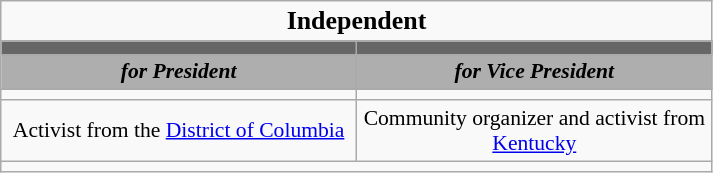<table class="wikitable " style="font-size:90%; text-align:center">
<tr>
<td colspan=2><big><strong>Independent</strong></big></td>
</tr>
<tr>
<th style="font-size:135%; background:#666666"></th>
<th style="font-size:135%; background:#666666"></th>
</tr>
<tr style="color:#000; font-size:100%; background:#AEAEAE">
<td><strong><em>for President</em></strong></td>
<td><strong><em>for Vice President</em></strong></td>
</tr>
<tr>
<td></td>
<td></td>
</tr>
<tr>
<td style=width:16em>Activist from the <a href='#'>District of Columbia</a></td>
<td style=width:16em>Community organizer and activist from <a href='#'>Kentucky</a></td>
</tr>
<tr>
<td colspan=2></td>
</tr>
</table>
